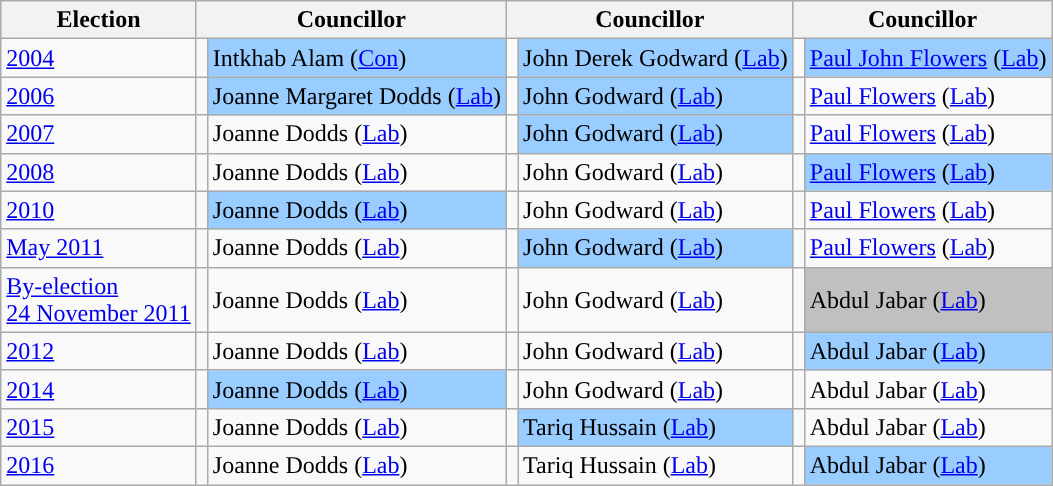<table class="wikitable">
<tr>
<th>Election</th>
<th colspan="2">Councillor</th>
<th colspan="2">Councillor</th>
<th colspan="2">Councillor</th>
</tr>
<tr>
<td><a href='#'>2004</a></td>
<td style="background-color: "></td>
<td bgcolor="#99CCFF">Intkhab Alam (<a href='#'>Con</a>)</td>
<td style="background-color: "></td>
<td bgcolor="#99CCFF">John Derek Godward (<a href='#'>Lab</a>)</td>
<td style="background-color: "></td>
<td bgcolor="#99CCFF"><a href='#'>Paul John Flowers</a> (<a href='#'>Lab</a>)</td>
</tr>
<tr>
<td><a href='#'>2006</a></td>
<td style="background-color: "></td>
<td bgcolor="#99CCFF">Joanne Margaret Dodds (<a href='#'>Lab</a>)</td>
<td style="background-color: "></td>
<td bgcolor="#99CCFF">John Godward (<a href='#'>Lab</a>)</td>
<td style="background-color: "></td>
<td><a href='#'>Paul Flowers</a> (<a href='#'>Lab</a>)</td>
</tr>
<tr>
<td><a href='#'>2007</a></td>
<td style="background-color: "></td>
<td>Joanne Dodds (<a href='#'>Lab</a>)</td>
<td style="background-color: "></td>
<td bgcolor="#99CCFF">John Godward (<a href='#'>Lab</a>)</td>
<td style="background-color: "></td>
<td><a href='#'>Paul Flowers</a> (<a href='#'>Lab</a>)</td>
</tr>
<tr>
<td><a href='#'>2008</a></td>
<td style="background-color: "></td>
<td>Joanne Dodds (<a href='#'>Lab</a>)</td>
<td style="background-color: "></td>
<td>John Godward (<a href='#'>Lab</a>)</td>
<td style="background-color: "></td>
<td bgcolor="#99CCFF"><a href='#'>Paul Flowers</a> (<a href='#'>Lab</a>)</td>
</tr>
<tr>
<td><a href='#'>2010</a></td>
<td style="background-color: "></td>
<td bgcolor="#99CCFF">Joanne Dodds (<a href='#'>Lab</a>)</td>
<td style="background-color: "></td>
<td>John Godward (<a href='#'>Lab</a>)</td>
<td style="background-color: "></td>
<td><a href='#'>Paul Flowers</a> (<a href='#'>Lab</a>)</td>
</tr>
<tr>
<td><a href='#'>May 2011</a></td>
<td style="background-color: "></td>
<td>Joanne Dodds (<a href='#'>Lab</a>)</td>
<td style="background-color: "></td>
<td bgcolor="#99CCFF">John Godward (<a href='#'>Lab</a>)</td>
<td style="background-color: "></td>
<td><a href='#'>Paul Flowers</a> (<a href='#'>Lab</a>)</td>
</tr>
<tr>
<td><a href='#'>By-election<br>24 November 2011</a></td>
<td style="background-color: "></td>
<td>Joanne Dodds (<a href='#'>Lab</a>)</td>
<td style="background-color: "></td>
<td>John Godward (<a href='#'>Lab</a>)</td>
<td style="background-color: "></td>
<td bgcolor="#C0C0C0">Abdul Jabar (<a href='#'>Lab</a>)</td>
</tr>
<tr>
<td><a href='#'>2012</a></td>
<td style="background-color: "></td>
<td>Joanne Dodds (<a href='#'>Lab</a>)</td>
<td style="background-color: "></td>
<td>John Godward (<a href='#'>Lab</a>)</td>
<td style="background-color: "></td>
<td bgcolor="#99CCFF">Abdul Jabar (<a href='#'>Lab</a>)</td>
</tr>
<tr>
<td><a href='#'>2014</a></td>
<td style="background-color: "></td>
<td bgcolor="#99CCFF">Joanne Dodds (<a href='#'>Lab</a>)</td>
<td style="background-color: "></td>
<td>John Godward (<a href='#'>Lab</a>)</td>
<td style="background-color: "></td>
<td>Abdul Jabar (<a href='#'>Lab</a>)</td>
</tr>
<tr>
<td><a href='#'>2015</a></td>
<td style="background-color: "></td>
<td>Joanne Dodds (<a href='#'>Lab</a>)</td>
<td style="background-color: "></td>
<td bgcolor="#99CCFF">Tariq Hussain (<a href='#'>Lab</a>)</td>
<td style="background-color: "></td>
<td>Abdul Jabar (<a href='#'>Lab</a>)</td>
</tr>
<tr>
<td><a href='#'>2016</a></td>
<td style="background-color: "></td>
<td>Joanne Dodds (<a href='#'>Lab</a>)</td>
<td style="background-color: "></td>
<td>Tariq Hussain (<a href='#'>Lab</a>)</td>
<td style="background-color: "></td>
<td bgcolor="#99CCFF">Abdul Jabar (<a href='#'>Lab</a>)</td>
</tr>
</table>
